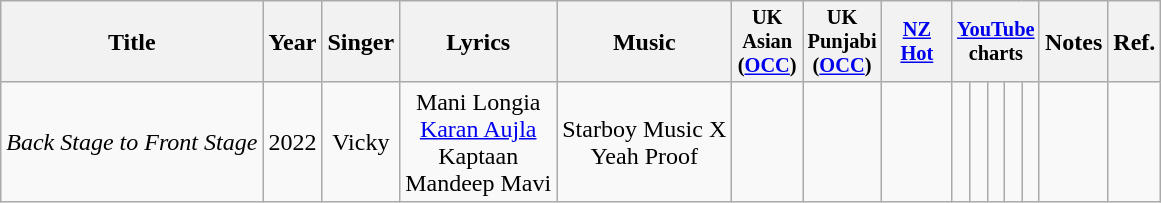<table class="wikitable plainrowheaders" style="text-align:center;" border="1">
<tr>
<th>Title</th>
<th>Year</th>
<th>Singer</th>
<th>Lyrics</th>
<th>Music</th>
<th scope="col" style="width:3em;font-size:85%;">UK Asian (<a href='#'>OCC</a>)</th>
<th scope="col" style="width:3em;font-size:85%;">UK Punjabi (<a href='#'>OCC</a>)</th>
<th scope="col" style="width:3em;font-size:85%;"><a href='#'>NZ<br>Hot</a></th>
<th colspan="5" scope="col" style="width:3em;font-size:85%;"><a href='#'>YouTube</a> charts</th>
<th>Notes</th>
<th>Ref.</th>
</tr>
<tr>
<td ! scope="row"><em>Back Stage to Front Stage</em></td>
<td>2022</td>
<td>Vicky</td>
<td>Mani Longia<br><a href='#'>Karan Aujla</a><br>Kaptaan<br>Mandeep Mavi</td>
<td>Starboy Music X<br>Yeah Proof</td>
<td></td>
<td></td>
<td></td>
<td></td>
<td></td>
<td></td>
<td></td>
<td></td>
<td></td>
<td></td>
</tr>
</table>
